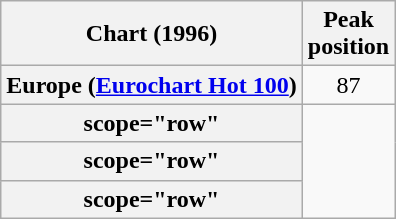<table class="wikitable sortable plainrowheaders" style="text-align:center">
<tr>
<th>Chart (1996)</th>
<th>Peak<br>position</th>
</tr>
<tr>
<th scope="row">Europe (<a href='#'>Eurochart Hot 100</a>)</th>
<td>87</td>
</tr>
<tr>
<th>scope="row"</th>
</tr>
<tr>
<th>scope="row"</th>
</tr>
<tr>
<th>scope="row"</th>
</tr>
</table>
